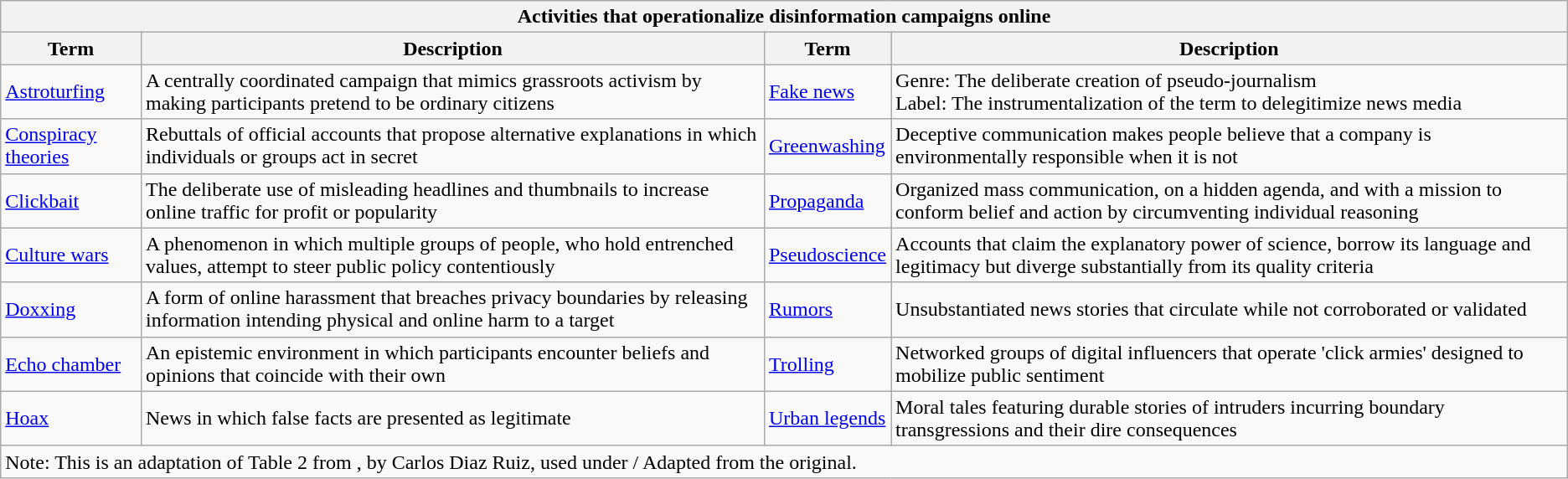<table class="wikitable">
<tr>
<th colspan="4">Activities that operationalize disinformation campaigns online</th>
</tr>
<tr>
<th>Term</th>
<th>Description</th>
<th>Term</th>
<th>Description</th>
</tr>
<tr>
<td><a href='#'>Astroturfing</a></td>
<td>A centrally coordinated campaign that mimics grassroots activism by making participants pretend to be ordinary citizens</td>
<td><a href='#'>Fake news</a></td>
<td>Genre: The deliberate creation of pseudo-journalism<br>Label: The instrumentalization of the term to delegitimize news media</td>
</tr>
<tr>
<td><a href='#'>Conspiracy theories</a></td>
<td>Rebuttals of official accounts that propose alternative explanations in which individuals or groups act in secret</td>
<td><a href='#'>Greenwashing</a></td>
<td>Deceptive communication makes people believe that a company is environmentally responsible when it is not</td>
</tr>
<tr>
<td><a href='#'>Clickbait</a></td>
<td>The deliberate use of misleading headlines and thumbnails to increase online traffic for profit or popularity</td>
<td><a href='#'>Propaganda</a></td>
<td>Organized mass communication, on a hidden agenda, and with a mission to conform belief and action by circumventing individual reasoning</td>
</tr>
<tr>
<td><a href='#'>Culture wars</a></td>
<td>A phenomenon in which multiple groups of people, who hold entrenched values, attempt to steer public policy contentiously</td>
<td><a href='#'>Pseudoscience</a></td>
<td>Accounts that claim the explanatory power of science, borrow its language and legitimacy but diverge substantially from its quality criteria</td>
</tr>
<tr>
<td><a href='#'>Doxxing</a></td>
<td>A form of online harassment that breaches privacy boundaries by releasing information intending physical and online harm to a target</td>
<td><a href='#'>Rumors</a></td>
<td>Unsubstantiated news stories that circulate while not corroborated or validated</td>
</tr>
<tr>
<td><a href='#'>Echo chamber</a></td>
<td>An epistemic environment in which participants encounter beliefs and opinions that coincide with their own</td>
<td><a href='#'>Trolling</a></td>
<td>Networked groups of digital influencers that operate 'click armies' designed to mobilize public sentiment</td>
</tr>
<tr>
<td><a href='#'>Hoax</a></td>
<td>News in which false facts are presented as legitimate</td>
<td><a href='#'>Urban legends</a></td>
<td>Moral tales featuring durable stories of intruders incurring boundary transgressions and their dire consequences</td>
</tr>
<tr>
<td colspan="4">Note: This is an adaptation of Table 2 from  , by Carlos Diaz Ruiz, used under  / Adapted from the original.</td>
</tr>
</table>
